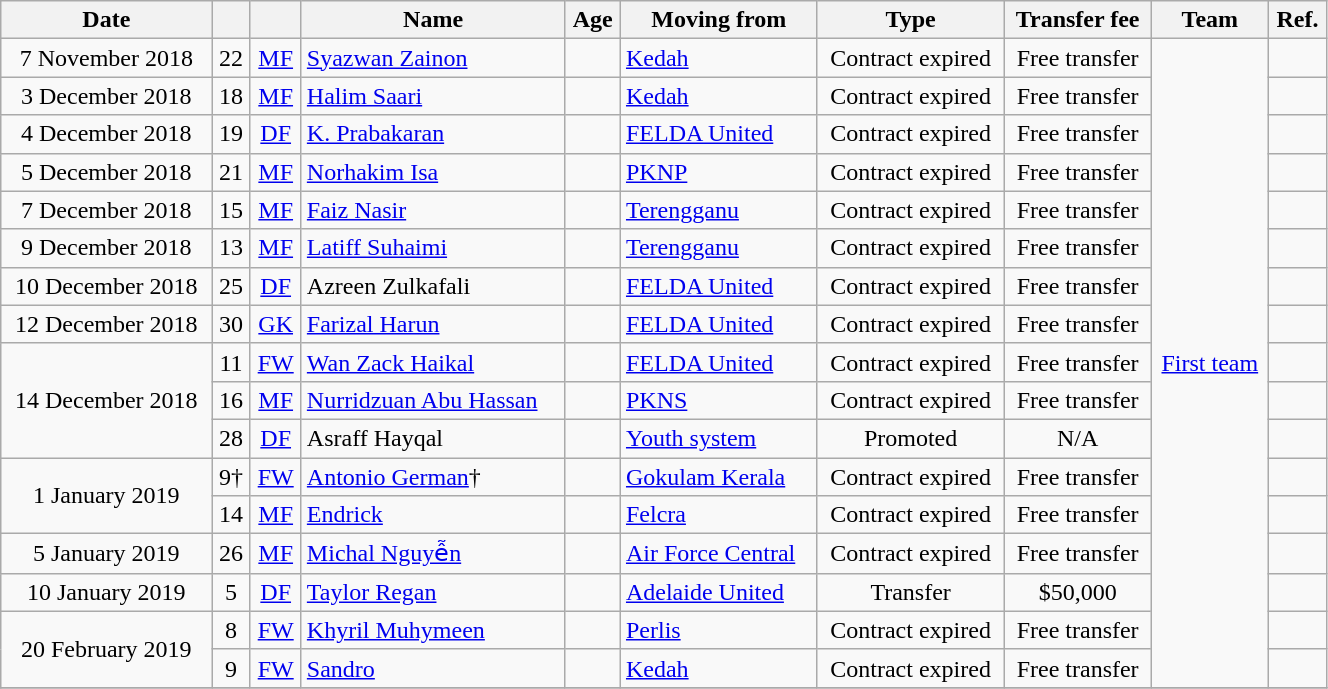<table class="wikitable sortable" style="width:70%; text-align:center; font-size:100%; text-align:centre;">
<tr>
<th>Date</th>
<th></th>
<th></th>
<th>Name</th>
<th>Age</th>
<th>Moving from</th>
<th>Type</th>
<th>Transfer fee</th>
<th>Team</th>
<th>Ref.</th>
</tr>
<tr>
<td>7 November 2018</td>
<td>22</td>
<td><a href='#'>MF</a></td>
<td style="text-align:left"> <a href='#'>Syazwan Zainon</a></td>
<td></td>
<td style="text-align:left"> <a href='#'>Kedah</a></td>
<td>Contract expired</td>
<td>Free transfer</td>
<td rowspan="17"><a href='#'>First team</a></td>
<td></td>
</tr>
<tr>
<td>3 December 2018</td>
<td>18</td>
<td><a href='#'>MF</a></td>
<td style="text-align:left"> <a href='#'>Halim Saari</a></td>
<td></td>
<td style="text-align:left"> <a href='#'>Kedah</a></td>
<td>Contract expired</td>
<td>Free transfer</td>
<td></td>
</tr>
<tr>
<td>4 December 2018</td>
<td>19</td>
<td><a href='#'>DF</a></td>
<td style="text-align:left"> <a href='#'>K. Prabakaran</a></td>
<td></td>
<td style="text-align:left"> <a href='#'>FELDA United</a></td>
<td>Contract expired</td>
<td>Free transfer</td>
<td></td>
</tr>
<tr>
<td>5 December 2018</td>
<td>21</td>
<td><a href='#'>MF</a></td>
<td style="text-align:left"> <a href='#'>Norhakim Isa</a></td>
<td></td>
<td style="text-align:left"> <a href='#'>PKNP</a></td>
<td>Contract expired</td>
<td>Free transfer</td>
<td></td>
</tr>
<tr>
<td>7 December 2018</td>
<td>15</td>
<td><a href='#'>MF</a></td>
<td style="text-align:left"> <a href='#'>Faiz Nasir</a></td>
<td></td>
<td style="text-align:left"> <a href='#'>Terengganu</a></td>
<td>Contract expired</td>
<td>Free transfer</td>
<td></td>
</tr>
<tr>
<td>9 December 2018</td>
<td>13</td>
<td><a href='#'>MF</a></td>
<td style="text-align:left"> <a href='#'>Latiff Suhaimi</a></td>
<td></td>
<td style="text-align:left"> <a href='#'>Terengganu</a></td>
<td>Contract expired</td>
<td>Free transfer</td>
<td></td>
</tr>
<tr>
<td>10 December 2018</td>
<td>25</td>
<td><a href='#'>DF</a></td>
<td style="text-align:left"> Azreen Zulkafali</td>
<td></td>
<td style="text-align:left"> <a href='#'>FELDA United</a></td>
<td>Contract expired</td>
<td>Free transfer</td>
<td></td>
</tr>
<tr>
<td>12 December 2018</td>
<td>30</td>
<td><a href='#'>GK</a></td>
<td style="text-align:left"> <a href='#'>Farizal Harun</a></td>
<td></td>
<td style="text-align:left"> <a href='#'>FELDA United</a></td>
<td>Contract expired</td>
<td>Free transfer</td>
<td></td>
</tr>
<tr>
<td rowspan="3">14 December 2018</td>
<td>11</td>
<td><a href='#'>FW</a></td>
<td style="text-align:left"> <a href='#'>Wan Zack Haikal</a></td>
<td></td>
<td style="text-align:left"> <a href='#'>FELDA United</a></td>
<td>Contract expired</td>
<td>Free transfer</td>
<td></td>
</tr>
<tr>
<td>16</td>
<td><a href='#'>MF</a></td>
<td style="text-align:left"> <a href='#'>Nurridzuan Abu Hassan</a></td>
<td></td>
<td style="text-align:left"> <a href='#'>PKNS</a></td>
<td>Contract expired</td>
<td>Free transfer</td>
<td></td>
</tr>
<tr>
<td>28</td>
<td><a href='#'>DF</a></td>
<td style="text-align:left"> Asraff Hayqal</td>
<td></td>
<td style="text-align:left"> <a href='#'>Youth system</a></td>
<td>Promoted</td>
<td>N/A</td>
<td></td>
</tr>
<tr>
<td rowspan="2">1 January 2019</td>
<td>9†</td>
<td><a href='#'>FW</a></td>
<td style="text-align:left"> <a href='#'>Antonio German</a>†</td>
<td></td>
<td style="text-align:left"> <a href='#'>Gokulam Kerala</a></td>
<td>Contract expired</td>
<td>Free transfer</td>
<td></td>
</tr>
<tr>
<td>14</td>
<td><a href='#'>MF</a></td>
<td style="text-align:left"> <a href='#'>Endrick</a></td>
<td></td>
<td style="text-align:left"> <a href='#'>Felcra</a></td>
<td>Contract expired</td>
<td>Free transfer</td>
<td></td>
</tr>
<tr>
<td>5 January 2019</td>
<td>26</td>
<td><a href='#'>MF</a></td>
<td style="text-align:left">  <a href='#'>Michal Nguyễn</a></td>
<td></td>
<td style="text-align:left"> <a href='#'>Air Force Central</a></td>
<td>Contract expired</td>
<td>Free transfer</td>
<td></td>
</tr>
<tr>
<td>10 January 2019</td>
<td>5</td>
<td><a href='#'>DF</a></td>
<td style="text-align:left"> <a href='#'>Taylor Regan</a></td>
<td></td>
<td style="text-align:left"> <a href='#'>Adelaide United</a></td>
<td>Transfer</td>
<td>$50,000</td>
<td></td>
</tr>
<tr>
<td rowspan="2">20 February 2019</td>
<td>8</td>
<td><a href='#'>FW</a></td>
<td style="text-align:left"> <a href='#'>Khyril Muhymeen</a></td>
<td></td>
<td style="text-align:left"> <a href='#'>Perlis</a></td>
<td>Contract expired</td>
<td>Free transfer</td>
<td></td>
</tr>
<tr>
<td>9</td>
<td><a href='#'>FW</a></td>
<td style="text-align:left"> <a href='#'>Sandro</a></td>
<td></td>
<td style="text-align:left"> <a href='#'>Kedah</a></td>
<td>Contract expired</td>
<td>Free transfer</td>
<td></td>
</tr>
<tr>
</tr>
</table>
